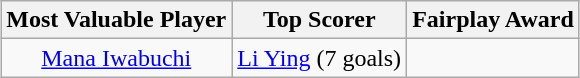<table class="wikitable" style="margin: 0 auto;">
<tr>
<th>Most Valuable Player</th>
<th>Top Scorer</th>
<th>Fairplay Award</th>
</tr>
<tr>
<td align=center> <a href='#'>Mana Iwabuchi</a></td>
<td align=center> <a href='#'>Li Ying</a> (7 goals)</td>
<td align=center></td>
</tr>
</table>
